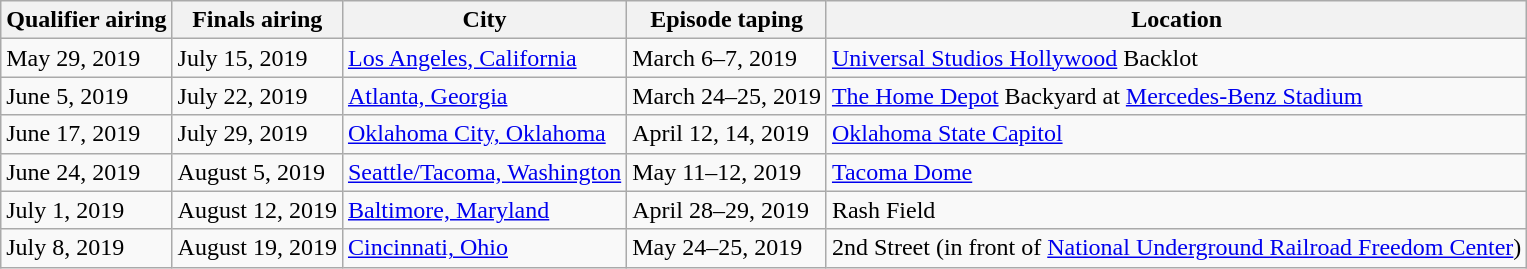<table class="wikitable">
<tr>
<th>Qualifier airing</th>
<th>Finals airing</th>
<th>City</th>
<th>Episode taping</th>
<th>Location</th>
</tr>
<tr>
<td>May 29, 2019</td>
<td>July 15, 2019</td>
<td><a href='#'>Los Angeles, California</a></td>
<td>March 6–7, 2019</td>
<td><a href='#'>Universal Studios Hollywood</a> Backlot</td>
</tr>
<tr>
<td>June 5, 2019</td>
<td>July 22, 2019</td>
<td><a href='#'>Atlanta, Georgia</a></td>
<td>March 24–25, 2019</td>
<td><a href='#'>The Home Depot</a> Backyard at <a href='#'>Mercedes-Benz Stadium</a></td>
</tr>
<tr>
<td>June 17, 2019</td>
<td>July 29, 2019</td>
<td><a href='#'>Oklahoma City, Oklahoma</a></td>
<td>April 12, 14, 2019</td>
<td><a href='#'>Oklahoma State Capitol</a></td>
</tr>
<tr>
<td>June 24, 2019</td>
<td>August 5, 2019</td>
<td><a href='#'>Seattle/Tacoma, Washington</a></td>
<td>May 11–12, 2019</td>
<td><a href='#'>Tacoma Dome</a></td>
</tr>
<tr>
<td>July 1, 2019</td>
<td>August 12, 2019</td>
<td><a href='#'>Baltimore, Maryland</a></td>
<td>April 28–29, 2019</td>
<td>Rash Field</td>
</tr>
<tr>
<td>July 8, 2019</td>
<td>August 19, 2019</td>
<td><a href='#'>Cincinnati, Ohio</a></td>
<td>May 24–25, 2019</td>
<td>2nd Street (in front of <a href='#'>National Underground Railroad Freedom Center</a>)</td>
</tr>
</table>
